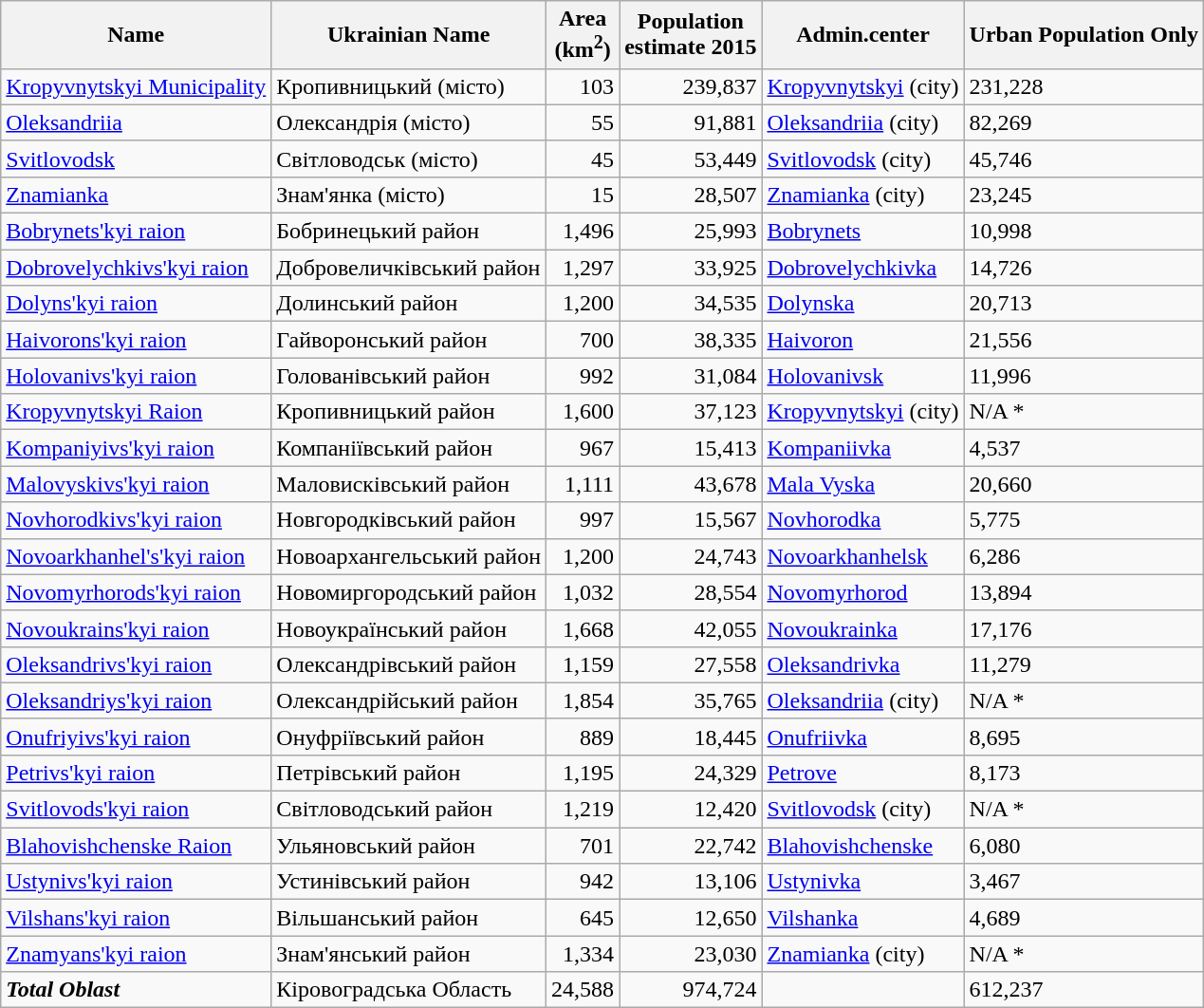<table class="sortable wikitable">
<tr>
<th>Name</th>
<th>Ukrainian Name</th>
<th>Area <br>(km<sup>2</sup>)</th>
<th>Population<br>estimate 2015</th>
<th>Admin.center</th>
<th>Urban Population Only</th>
</tr>
<tr>
<td><a href='#'>Kropyvnytskyi Municipality</a></td>
<td>Кропивницький (місто)</td>
<td align="right">103</td>
<td align="right">239,837</td>
<td><a href='#'>Kropyvnytskyi</a> (city)</td>
<td>231,228</td>
</tr>
<tr>
<td><a href='#'>Oleksandriia</a></td>
<td>Олександрія (місто)</td>
<td align="right">55</td>
<td align="right">91,881</td>
<td><a href='#'>Oleksandriia</a> (city)</td>
<td>82,269</td>
</tr>
<tr>
<td><a href='#'>Svitlovodsk</a></td>
<td>Світловодськ (місто)</td>
<td align="right">45</td>
<td align="right">53,449</td>
<td><a href='#'>Svitlovodsk</a> (city)</td>
<td>45,746</td>
</tr>
<tr>
<td><a href='#'>Znamianka</a></td>
<td>Знам'янка (місто)</td>
<td align="right">15</td>
<td align="right">28,507</td>
<td><a href='#'>Znamianka</a> (city)</td>
<td>23,245</td>
</tr>
<tr>
<td><a href='#'>Bobrynets'kyi raion</a></td>
<td>Бобринецький район</td>
<td align="right">1,496</td>
<td align="right">25,993</td>
<td><a href='#'>Bobrynets</a></td>
<td>10,998</td>
</tr>
<tr>
<td><a href='#'>Dobrovelychkivs'kyi raion</a></td>
<td>Добровеличківський район</td>
<td align="right">1,297</td>
<td align="right">33,925</td>
<td><a href='#'>Dobrovelychkivka</a></td>
<td>14,726</td>
</tr>
<tr>
<td><a href='#'>Dolyns'kyi raion</a></td>
<td>Долинський район</td>
<td align="right">1,200</td>
<td align="right">34,535</td>
<td><a href='#'>Dolynska</a></td>
<td>20,713</td>
</tr>
<tr>
<td><a href='#'>Haivorons'kyi raion</a></td>
<td>Гайворонський район</td>
<td align="right">700</td>
<td align="right">38,335</td>
<td><a href='#'>Haivoron</a></td>
<td>21,556</td>
</tr>
<tr>
<td><a href='#'>Holovanivs'kyi raion</a></td>
<td>Голованівський район</td>
<td align="right">992</td>
<td align="right">31,084</td>
<td><a href='#'>Holovanivsk</a></td>
<td>11,996</td>
</tr>
<tr>
<td><a href='#'>Kropyvnytskyi Raion</a></td>
<td>Кропивницький район</td>
<td align="right">1,600</td>
<td align="right">37,123</td>
<td><a href='#'>Kropyvnytskyi</a> (city)</td>
<td>N/A *</td>
</tr>
<tr>
<td><a href='#'>Kompaniyivs'kyi raion</a></td>
<td>Компаніївський район</td>
<td align="right">967</td>
<td align="right">15,413</td>
<td><a href='#'>Kompaniivka</a></td>
<td>4,537</td>
</tr>
<tr>
<td><a href='#'>Malovyskivs'kyi raion</a></td>
<td>Маловисківський район</td>
<td align="right">1,111</td>
<td align="right">43,678</td>
<td><a href='#'>Mala Vyska</a></td>
<td>20,660</td>
</tr>
<tr>
<td><a href='#'>Novhorodkivs'kyi raion</a></td>
<td>Новгородківський район</td>
<td align="right">997</td>
<td align="right">15,567</td>
<td><a href='#'>Novhorodka</a></td>
<td>5,775</td>
</tr>
<tr>
<td><a href='#'>Novoarkhanhel's'kyi raion</a></td>
<td>Новоархангельський район</td>
<td align="right">1,200</td>
<td align="right">24,743</td>
<td><a href='#'>Novoarkhanhelsk</a></td>
<td>6,286</td>
</tr>
<tr>
<td><a href='#'>Novomyrhorods'kyi raion</a></td>
<td>Новомиргородський район</td>
<td align="right">1,032</td>
<td align="right">28,554</td>
<td><a href='#'>Novomyrhorod</a></td>
<td>13,894</td>
</tr>
<tr>
<td><a href='#'>Novoukrains'kyi raion</a></td>
<td>Новоукраїнський район</td>
<td align="right">1,668</td>
<td align="right">42,055</td>
<td><a href='#'>Novoukrainka</a></td>
<td>17,176</td>
</tr>
<tr>
<td><a href='#'>Oleksandrivs'kyi raion</a></td>
<td>Олександрівський район</td>
<td align="right">1,159</td>
<td align="right">27,558</td>
<td><a href='#'>Oleksandrivka</a></td>
<td>11,279</td>
</tr>
<tr>
<td><a href='#'>Oleksandriys'kyi raion</a></td>
<td>Олександрійський район</td>
<td align="right">1,854</td>
<td align="right">35,765</td>
<td><a href='#'>Oleksandriia</a> (city)</td>
<td>N/A *</td>
</tr>
<tr>
<td><a href='#'>Onufriyivs'kyi raion</a></td>
<td>Онуфріївський район</td>
<td align="right">889</td>
<td align="right">18,445</td>
<td><a href='#'>Onufriivka</a></td>
<td>8,695</td>
</tr>
<tr>
<td><a href='#'>Petrivs'kyi raion</a></td>
<td>Петрівський район</td>
<td align="right">1,195</td>
<td align="right">24,329</td>
<td><a href='#'>Petrove</a></td>
<td>8,173</td>
</tr>
<tr>
<td><a href='#'>Svitlovods'kyi raion</a></td>
<td>Світловодський район</td>
<td align="right">1,219</td>
<td align="right">12,420</td>
<td><a href='#'>Svitlovodsk</a> (city)</td>
<td>N/A *</td>
</tr>
<tr>
<td><a href='#'>Blahovishchenske Raion</a></td>
<td>Ульяновський район</td>
<td align="right">701</td>
<td align="right">22,742</td>
<td><a href='#'>Blahovishchenske</a></td>
<td>6,080</td>
</tr>
<tr>
<td><a href='#'>Ustynivs'kyi raion</a></td>
<td>Устинівський район</td>
<td align="right">942</td>
<td align="right">13,106</td>
<td><a href='#'>Ustynivka</a></td>
<td>3,467</td>
</tr>
<tr>
<td><a href='#'>Vilshans'kyi raion</a></td>
<td>Вільшанський район</td>
<td align="right">645</td>
<td align="right">12,650</td>
<td><a href='#'>Vilshanka</a></td>
<td>4,689</td>
</tr>
<tr>
<td><a href='#'>Znamyans'kyi raion</a></td>
<td>Знам'янський район</td>
<td align="right">1,334</td>
<td align="right">23,030</td>
<td><a href='#'>Znamianka</a> (city)</td>
<td>N/A *</td>
</tr>
<tr>
<td><strong><em>Total Oblast</em></strong></td>
<td>Кіровоградська Область</td>
<td align="right">24,588</td>
<td align="right">974,724</td>
<td></td>
<td>612,237</td>
</tr>
</table>
